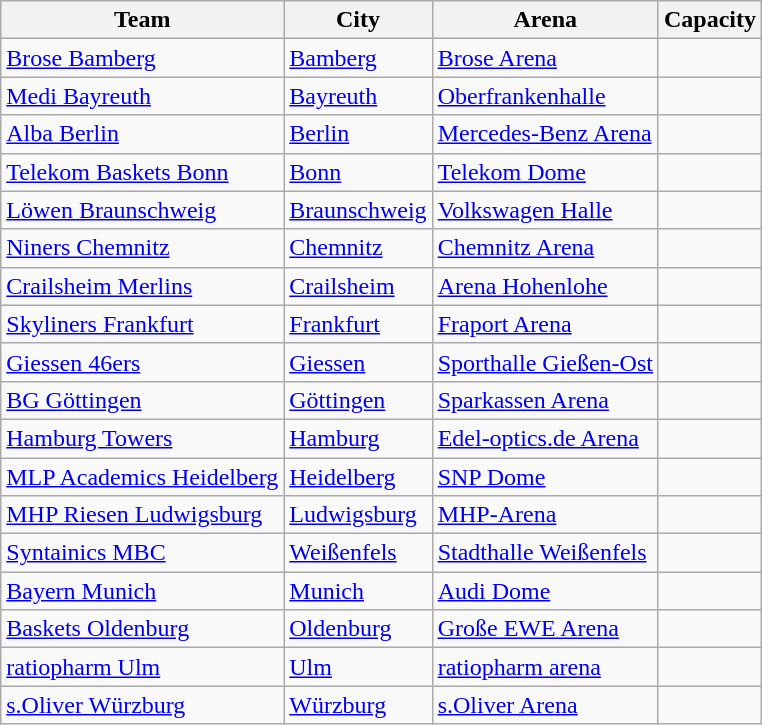<table class="wikitable sortable">
<tr>
<th>Team</th>
<th>City</th>
<th>Arena</th>
<th>Capacity</th>
</tr>
<tr>
<td><a href='#'>Brose Bamberg</a></td>
<td><a href='#'>Bamberg</a></td>
<td><a href='#'>Brose Arena</a></td>
<td></td>
</tr>
<tr>
<td><a href='#'>Medi Bayreuth</a></td>
<td><a href='#'>Bayreuth</a></td>
<td><a href='#'>Oberfrankenhalle</a></td>
<td></td>
</tr>
<tr>
<td><a href='#'>Alba Berlin</a></td>
<td><a href='#'>Berlin</a></td>
<td><a href='#'>Mercedes-Benz Arena</a></td>
<td></td>
</tr>
<tr>
<td><a href='#'>Telekom Baskets Bonn</a></td>
<td><a href='#'>Bonn</a></td>
<td><a href='#'>Telekom Dome</a></td>
<td></td>
</tr>
<tr>
<td><a href='#'>Löwen Braunschweig</a></td>
<td><a href='#'>Braunschweig</a></td>
<td><a href='#'>Volkswagen Halle</a></td>
<td></td>
</tr>
<tr>
<td><a href='#'>Niners Chemnitz</a></td>
<td><a href='#'>Chemnitz</a></td>
<td><a href='#'>Chemnitz Arena</a></td>
<td></td>
</tr>
<tr>
<td><a href='#'>Crailsheim Merlins</a></td>
<td><a href='#'>Crailsheim</a></td>
<td><a href='#'>Arena Hohenlohe</a></td>
<td></td>
</tr>
<tr>
<td><a href='#'>Skyliners Frankfurt</a></td>
<td><a href='#'>Frankfurt</a></td>
<td><a href='#'>Fraport Arena</a></td>
<td></td>
</tr>
<tr>
<td><a href='#'>Giessen 46ers</a></td>
<td><a href='#'>Giessen</a></td>
<td><a href='#'>Sporthalle Gießen-Ost</a></td>
<td></td>
</tr>
<tr>
<td><a href='#'>BG Göttingen</a></td>
<td><a href='#'>Göttingen</a></td>
<td><a href='#'>Sparkassen Arena</a></td>
<td></td>
</tr>
<tr>
<td><a href='#'>Hamburg Towers</a></td>
<td><a href='#'>Hamburg</a></td>
<td><a href='#'>Edel-optics.de Arena</a></td>
<td></td>
</tr>
<tr>
<td><a href='#'>MLP Academics Heidelberg</a></td>
<td><a href='#'>Heidelberg</a></td>
<td><a href='#'>SNP Dome</a></td>
<td></td>
</tr>
<tr>
<td><a href='#'>MHP Riesen Ludwigsburg</a></td>
<td><a href='#'>Ludwigsburg</a></td>
<td><a href='#'>MHP-Arena</a></td>
<td></td>
</tr>
<tr>
<td><a href='#'>Syntainics MBC</a></td>
<td><a href='#'>Weißenfels</a></td>
<td><a href='#'>Stadthalle Weißenfels</a></td>
<td></td>
</tr>
<tr>
<td><a href='#'>Bayern Munich</a></td>
<td><a href='#'>Munich</a></td>
<td><a href='#'>Audi Dome</a></td>
<td></td>
</tr>
<tr>
<td><a href='#'>Baskets Oldenburg</a></td>
<td><a href='#'>Oldenburg</a></td>
<td><a href='#'>Große EWE Arena</a></td>
<td></td>
</tr>
<tr>
<td><a href='#'>ratiopharm Ulm</a></td>
<td><a href='#'>Ulm</a></td>
<td><a href='#'>ratiopharm arena</a></td>
<td></td>
</tr>
<tr>
<td><a href='#'>s.Oliver Würzburg</a></td>
<td><a href='#'>Würzburg</a></td>
<td><a href='#'>s.Oliver Arena</a></td>
<td></td>
</tr>
</table>
